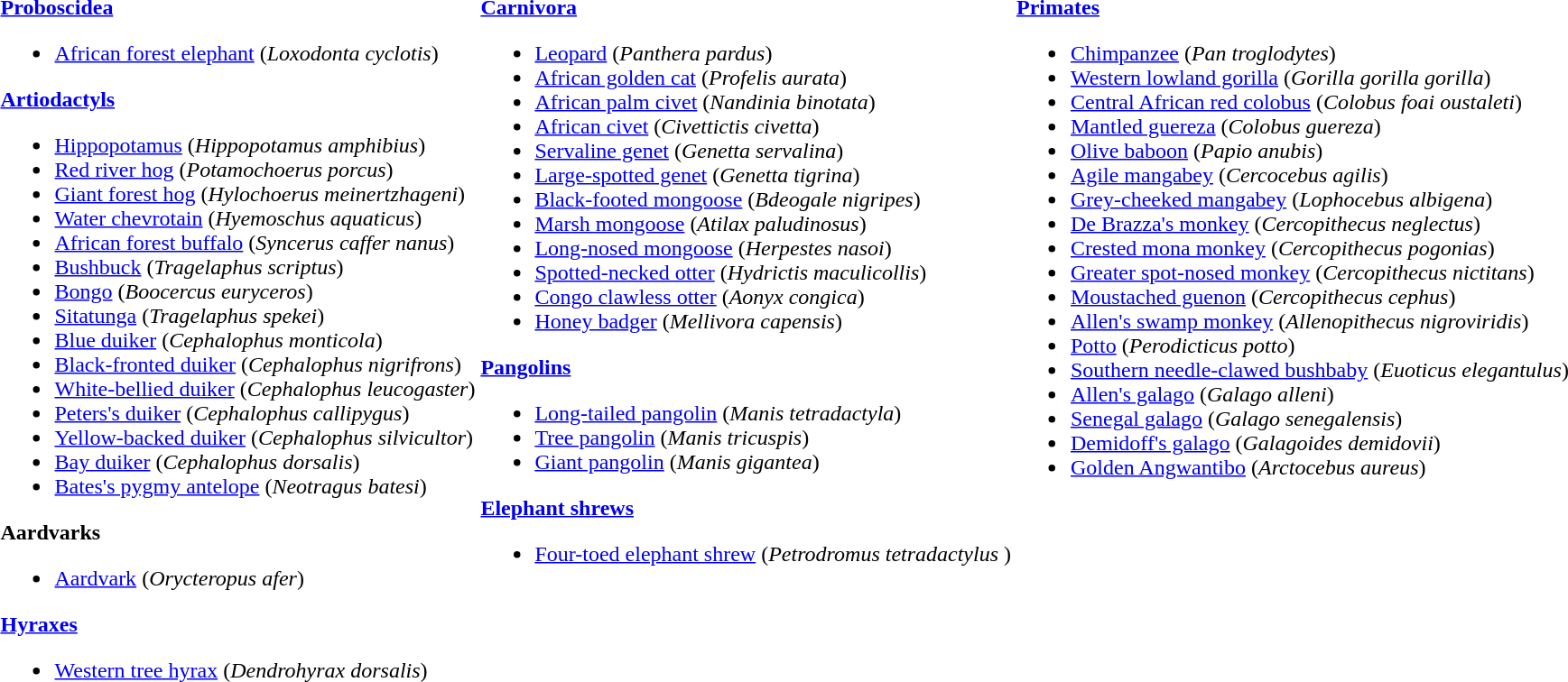<table>
<tr valign="top">
<td><br><strong><a href='#'>Proboscidea</a></strong><ul><li><a href='#'>African forest elephant</a> (<em>Loxodonta cyclotis</em>)</li></ul><strong><a href='#'>Artiodactyls</a></strong><ul><li><a href='#'>Hippopotamus</a> (<em>Hippopotamus amphibius</em>)</li><li><a href='#'>Red river hog</a> (<em>Potamochoerus porcus</em>)</li><li><a href='#'>Giant forest hog</a> (<em>Hylochoerus meinertzhageni</em>)</li><li><a href='#'>Water chevrotain</a> (<em>Hyemoschus aquaticus</em>)</li><li><a href='#'>African forest buffalo</a> (<em>Syncerus caffer nanus</em>)</li><li><a href='#'>Bushbuck</a> (<em>Tragelaphus scriptus</em>)</li><li><a href='#'>Bongo</a> (<em>Boocercus euryceros</em>)</li><li><a href='#'>Sitatunga</a> (<em>Tragelaphus spekei</em>)</li><li><a href='#'>Blue duiker</a> (<em>Cephalophus monticola</em>)</li><li><a href='#'>Black-fronted duiker</a> (<em>Cephalophus nigrifrons</em>)</li><li><a href='#'>White-bellied duiker</a> (<em>Cephalophus leucogaster</em>)</li><li><a href='#'>Peters's duiker</a> (<em>Cephalophus callipygus</em>)</li><li><a href='#'>Yellow-backed duiker</a> (<em>Cephalophus silvicultor</em>)</li><li><a href='#'>Bay duiker</a> (<em>Cephalophus dorsalis</em>)</li><li><a href='#'>Bates's pygmy antelope</a> (<em>Neotragus batesi</em>)</li></ul><strong> Aardvarks</strong><ul><li><a href='#'>Aardvark</a> (<em>Orycteropus afer</em>)</li></ul><strong><a href='#'>Hyraxes</a></strong><ul><li><a href='#'>Western tree hyrax</a> (<em>Dendrohyrax dorsalis</em>)</li></ul></td>
<td><br><strong><a href='#'>Carnivora</a></strong><ul><li><a href='#'>Leopard</a> (<em>Panthera pardus</em>)</li><li><a href='#'>African golden cat</a> (<em>Profelis aurata</em>)</li><li><a href='#'>African palm civet</a> (<em>Nandinia binotata</em>)</li><li><a href='#'>African civet</a> (<em>Civettictis civetta</em>)</li><li><a href='#'>Servaline genet</a> (<em>Genetta servalina</em>)</li><li><a href='#'>Large-spotted genet</a> (<em>Genetta tigrina</em>)</li><li><a href='#'>Black-footed mongoose</a> (<em>Bdeogale nigripes</em>)</li><li><a href='#'>Marsh mongoose</a> (<em>Atilax paludinosus</em>)</li><li><a href='#'>Long-nosed mongoose</a> (<em>Herpestes nasoi</em>)</li><li><a href='#'>Spotted-necked otter</a> (<em>Hydrictis maculicollis</em>)</li><li><a href='#'>Congo clawless otter</a> (<em>Aonyx congica</em>)</li><li><a href='#'>Honey badger</a> (<em>Mellivora capensis</em>)</li></ul><strong><a href='#'>Pangolins</a></strong><ul><li><a href='#'>Long-tailed pangolin</a> (<em>Manis tetradactyla</em>)</li><li><a href='#'>Tree pangolin</a> (<em>Manis tricuspis</em>)</li><li><a href='#'>Giant pangolin</a> (<em>Manis gigantea</em>)</li></ul><strong><a href='#'>Elephant shrews</a></strong><ul><li><a href='#'>Four-toed elephant shrew</a> (<em>Petrodromus tetradactylus </em>)</li></ul></td>
<td><br><strong><a href='#'>Primates</a></strong><ul><li><a href='#'>Chimpanzee</a> (<em>Pan troglodytes</em>)</li><li><a href='#'>Western lowland gorilla</a> (<em>Gorilla gorilla gorilla</em>)</li><li><a href='#'>Central African red colobus</a> (<em>Colobus foai oustaleti</em>)</li><li><a href='#'>Mantled guereza</a> (<em>Colobus guereza</em>)</li><li><a href='#'>Olive baboon</a> (<em>Papio anubis</em>)</li><li><a href='#'>Agile mangabey</a> (<em>Cercocebus agilis</em>)</li><li><a href='#'>Grey-cheeked mangabey</a> (<em>Lophocebus albigena</em>)</li><li><a href='#'>De Brazza's monkey</a> (<em>Cercopithecus neglectus</em>)</li><li><a href='#'>Crested mona monkey</a> (<em>Cercopithecus pogonias</em>)</li><li><a href='#'>Greater spot-nosed monkey</a> (<em>Cercopithecus nictitans</em>)</li><li><a href='#'>Moustached guenon</a> (<em>Cercopithecus cephus</em>)</li><li><a href='#'>Allen's swamp monkey</a> (<em>Allenopithecus nigroviridis</em>)</li><li><a href='#'>Potto</a> (<em>Perodicticus potto</em>)</li><li><a href='#'>Southern needle-clawed bushbaby</a> (<em>Euoticus elegantulus</em>)</li><li><a href='#'>Allen's galago</a> (<em>Galago alleni</em>)</li><li><a href='#'>Senegal galago</a> (<em>Galago senegalensis</em>)</li><li><a href='#'>Demidoff's galago</a> (<em>Galagoides demidovii</em>)</li><li><a href='#'>Golden Angwantibo</a> (<em>Arctocebus aureus</em>)</li></ul></td>
</tr>
</table>
